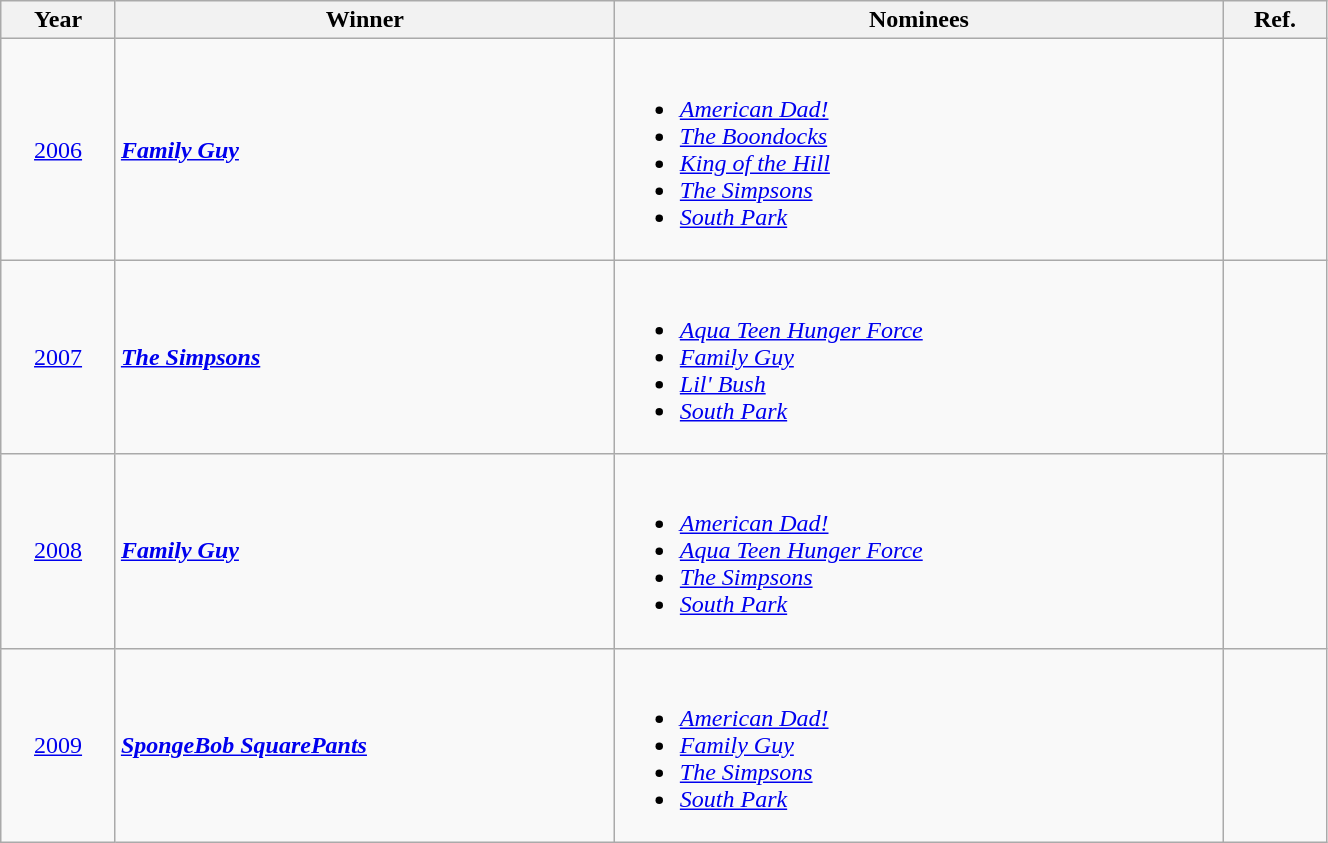<table Class="wikitable" width=70%>
<tr>
<th>Year</th>
<th>Winner</th>
<th>Nominees</th>
<th>Ref.</th>
</tr>
<tr>
<td align="center"><a href='#'>2006</a></td>
<td><strong><em><a href='#'>Family Guy</a></em></strong></td>
<td><br><ul><li><em><a href='#'>American Dad!</a></em></li><li><em><a href='#'>The Boondocks</a></em></li><li><em><a href='#'>King of the Hill</a></em></li><li><em><a href='#'>The Simpsons</a></em></li><li><em><a href='#'>South Park</a></em></li></ul></td>
<td align="center"></td>
</tr>
<tr>
<td align="center"><a href='#'>2007</a></td>
<td><strong><em><a href='#'>The Simpsons</a></em></strong></td>
<td><br><ul><li><em><a href='#'>Aqua Teen Hunger Force</a></em></li><li><em><a href='#'>Family Guy</a></em></li><li><em><a href='#'>Lil' Bush</a></em></li><li><em><a href='#'>South Park</a></em></li></ul></td>
<td align="center"></td>
</tr>
<tr>
<td align="center"><a href='#'>2008</a></td>
<td><strong><em><a href='#'>Family Guy</a></em></strong></td>
<td><br><ul><li><em><a href='#'>American Dad!</a></em></li><li><em><a href='#'>Aqua Teen Hunger Force</a></em></li><li><em><a href='#'>The Simpsons</a></em></li><li><em><a href='#'>South Park</a></em></li></ul></td>
<td align="center"></td>
</tr>
<tr>
<td align="center"><a href='#'>2009</a></td>
<td><strong><em><a href='#'>SpongeBob SquarePants</a></em></strong></td>
<td><br><ul><li><em><a href='#'>American Dad!</a></em></li><li><em><a href='#'>Family Guy</a></em></li><li><em><a href='#'>The Simpsons</a></em></li><li><em><a href='#'>South Park</a></em></li></ul></td>
<td align="center"></td>
</tr>
</table>
